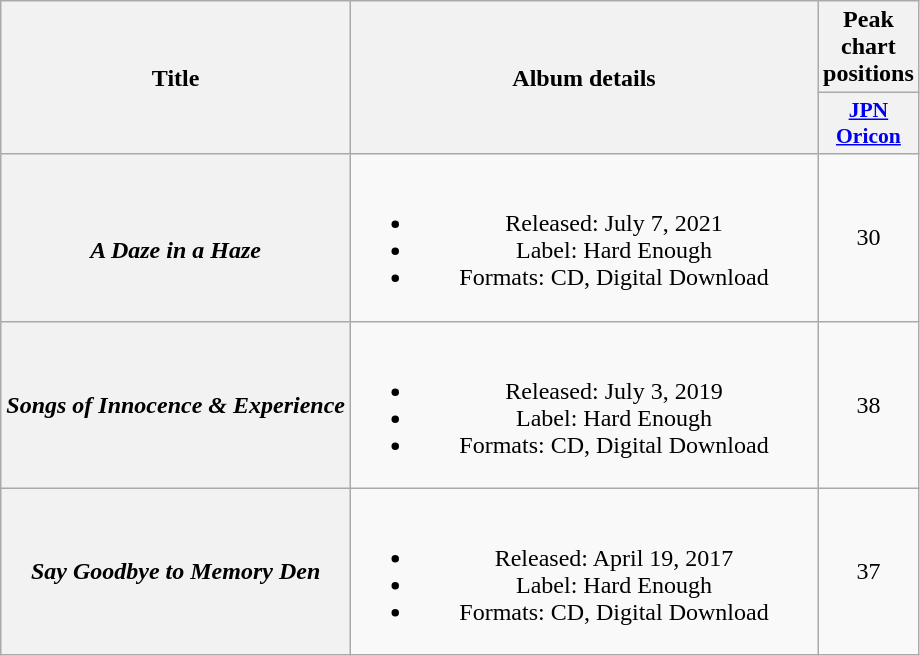<table class="wikitable plainrowheaders" style="text-align:center;">
<tr>
<th scope="col" rowspan="2">Title</th>
<th scope="col" rowspan="2" style="width:19em;">Album details</th>
<th scope="col" colspan="1">Peak<br>chart<br>positions</th>
</tr>
<tr>
<th scope="col" style="width:2.9em;font-size:90%;"><a href='#'>JPN<br>Oricon</a><br></th>
</tr>
<tr>
<th><br><em>A Daze in a Haze</em></th>
<td><br><ul><li>Released: July 7, 2021</li><li>Label: Hard Enough</li><li>Formats: CD, Digital Download</li></ul></td>
<td>30</td>
</tr>
<tr>
<th scope="row"><strong><em>Songs of Innocence & Experience</em></strong></th>
<td><br><ul><li>Released: July 3, 2019</li><li>Label: Hard Enough</li><li>Formats: CD, Digital Download</li></ul></td>
<td>38</td>
</tr>
<tr>
<th scope="row"><strong><em>Say Goodbye to Memory Den</em></strong></th>
<td><br><ul><li>Released: April 19, 2017</li><li>Label: Hard Enough</li><li>Formats: CD, Digital Download</li></ul></td>
<td>37</td>
</tr>
</table>
